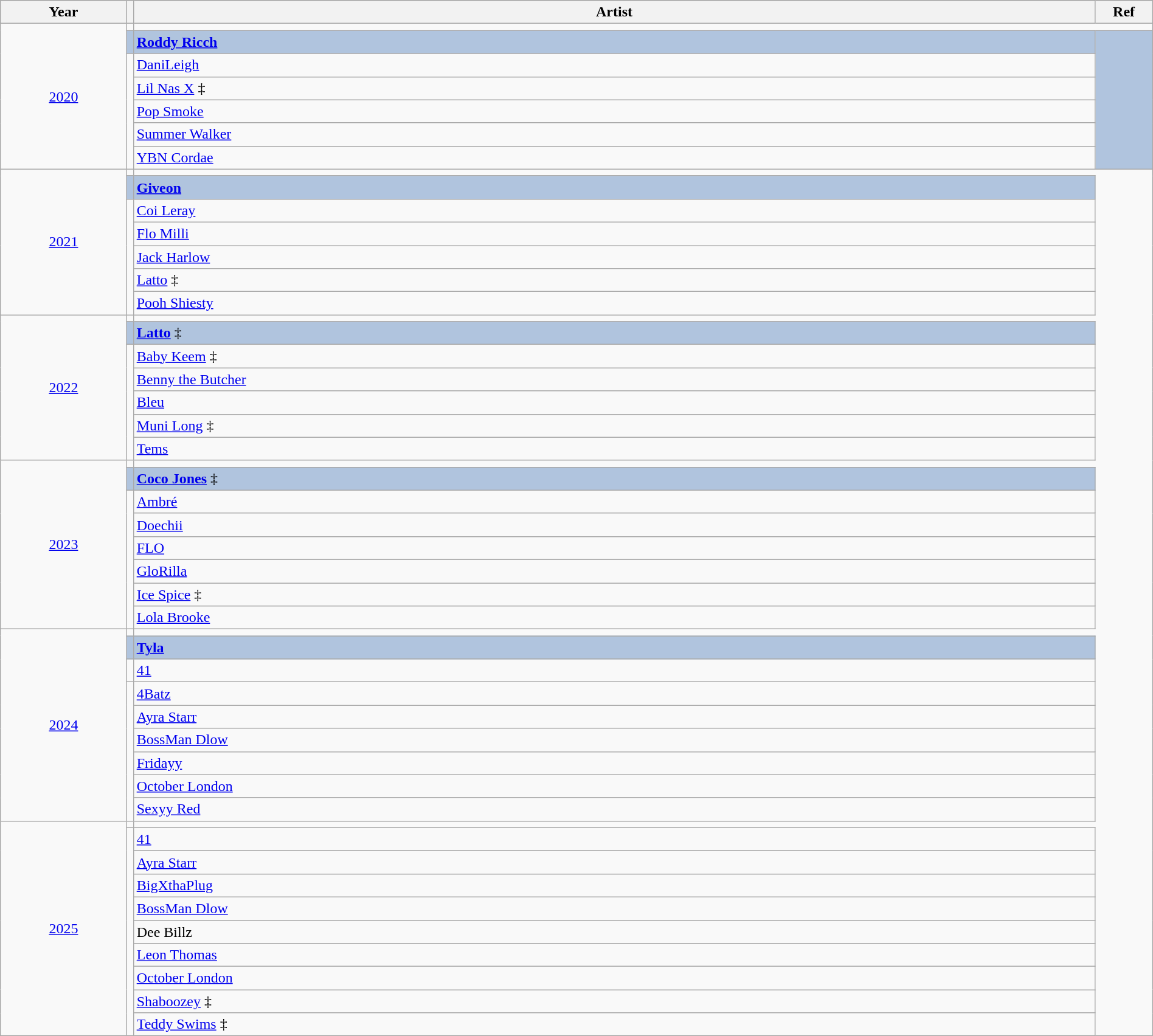<table class="wikitable" style="width:100%;">
<tr style="background:#bebebe;">
<th style="width:11%;">Year</th>
<th></th>
<th style="width:84%;">Artist</th>
<th style="width:5%;">Ref</th>
</tr>
<tr>
<td rowspan="7" align="center"><a href='#'>2020</a></td>
<td></td>
</tr>
<tr style="background:#B0C4DE">
<td></td>
<td><strong><a href='#'>Roddy Ricch</a></strong></td>
<td rowspan="6" align="center"></td>
</tr>
<tr>
<td rowspan="5"></td>
<td><a href='#'>DaniLeigh</a></td>
</tr>
<tr>
<td><a href='#'>Lil Nas X</a> ‡</td>
</tr>
<tr>
<td><a href='#'>Pop Smoke</a></td>
</tr>
<tr>
<td><a href='#'>Summer Walker</a></td>
</tr>
<tr>
<td><a href='#'>YBN Cordae</a></td>
</tr>
<tr>
<td rowspan="7" align="center"><a href='#'>2021</a></td>
<td></td>
</tr>
<tr style="background:#B0C4DE">
<td></td>
<td><strong><a href='#'>Giveon</a></strong></td>
</tr>
<tr>
<td rowspan="5"></td>
<td><a href='#'>Coi Leray</a></td>
</tr>
<tr>
<td><a href='#'>Flo Milli</a></td>
</tr>
<tr>
<td><a href='#'>Jack Harlow</a></td>
</tr>
<tr>
<td><a href='#'>Latto</a> ‡</td>
</tr>
<tr>
<td><a href='#'>Pooh Shiesty</a></td>
</tr>
<tr>
<td rowspan="7" align="center"><a href='#'>2022</a></td>
<td></td>
</tr>
<tr style="background:#B0C4DE">
<td></td>
<td><strong><a href='#'>Latto</a></strong> ‡</td>
</tr>
<tr>
<td rowspan="5"></td>
<td><a href='#'>Baby Keem</a> ‡</td>
</tr>
<tr>
<td><a href='#'>Benny the Butcher</a></td>
</tr>
<tr>
<td><a href='#'>Bleu</a></td>
</tr>
<tr>
<td><a href='#'>Muni Long</a> ‡</td>
</tr>
<tr>
<td><a href='#'>Tems</a></td>
</tr>
<tr>
<td rowspan="8" align="center"><a href='#'>2023</a></td>
<td></td>
</tr>
<tr style="background:#B0C4DE">
<td></td>
<td><strong><a href='#'>Coco Jones</a></strong> ‡</td>
</tr>
<tr>
<td rowspan="6"></td>
<td><a href='#'>Ambré</a></td>
</tr>
<tr>
<td><a href='#'>Doechii</a></td>
</tr>
<tr>
<td><a href='#'>FLO</a></td>
</tr>
<tr>
<td><a href='#'>GloRilla</a></td>
</tr>
<tr>
<td><a href='#'>Ice Spice</a> ‡</td>
</tr>
<tr>
<td><a href='#'>Lola Brooke</a></td>
</tr>
<tr>
<td rowspan="9" align="center"><a href='#'>2024</a></td>
<td></td>
</tr>
<tr style="background:#B0C4DE">
<td></td>
<td><strong><a href='#'>Tyla</a></strong></td>
</tr>
<tr>
<td></td>
<td><a href='#'>41</a></td>
</tr>
<tr>
<td rowspan="6"></td>
<td><a href='#'>4Batz</a></td>
</tr>
<tr>
<td><a href='#'>Ayra Starr</a></td>
</tr>
<tr>
<td><a href='#'>BossMan Dlow</a></td>
</tr>
<tr>
<td><a href='#'>Fridayy</a></td>
</tr>
<tr>
<td><a href='#'>October London</a></td>
</tr>
<tr>
<td><a href='#'>Sexyy Red</a></td>
</tr>
<tr>
<td rowspan="10" align="center"><a href='#'>2025</a></td>
<td></td>
</tr>
<tr>
<td rowspan="9"></td>
<td><a href='#'>41</a></td>
</tr>
<tr>
<td><a href='#'>Ayra Starr</a></td>
</tr>
<tr>
<td><a href='#'>BigXthaPlug</a></td>
</tr>
<tr>
<td><a href='#'>BossMan Dlow</a></td>
</tr>
<tr>
<td>Dee Billz</td>
</tr>
<tr>
<td><a href='#'>Leon Thomas</a></td>
</tr>
<tr>
<td><a href='#'>October London</a></td>
</tr>
<tr>
<td><a href='#'>Shaboozey</a> ‡</td>
</tr>
<tr>
<td><a href='#'>Teddy Swims</a> ‡</td>
</tr>
</table>
